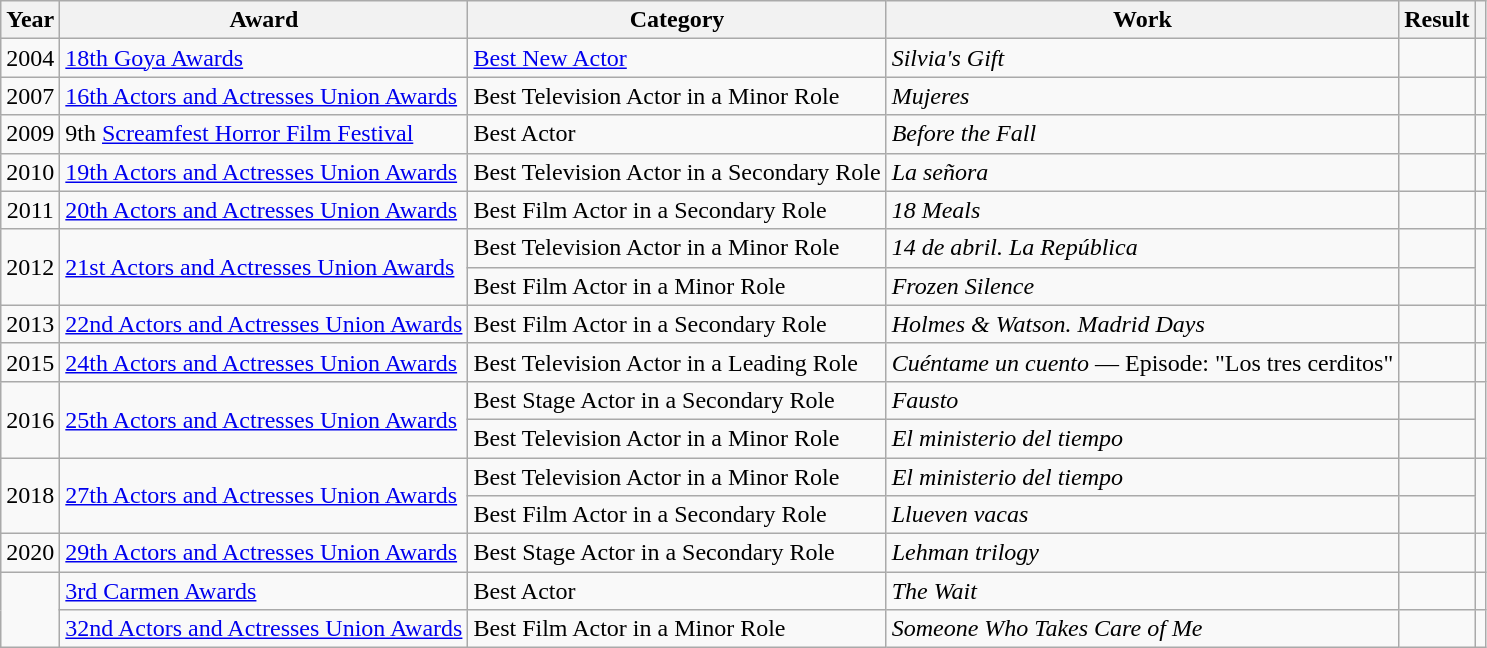<table class="wikitable sortable plainrowheaders">
<tr>
<th>Year</th>
<th>Award</th>
<th>Category</th>
<th>Work</th>
<th>Result</th>
<th scope="col" class="unsortable"></th>
</tr>
<tr>
<td align = "center">2004</td>
<td><a href='#'>18th Goya Awards</a></td>
<td><a href='#'>Best New Actor</a></td>
<td><em>Silvia's Gift</em></td>
<td></td>
<td align = "center"></td>
</tr>
<tr>
<td align = "center">2007</td>
<td><a href='#'>16th Actors and Actresses Union Awards</a></td>
<td>Best Television Actor in a Minor Role</td>
<td><em>Mujeres</em></td>
<td></td>
<td align = "center"></td>
</tr>
<tr>
<td align = "center">2009</td>
<td>9th <a href='#'>Screamfest Horror Film Festival</a></td>
<td>Best Actor</td>
<td><em>Before the Fall</em></td>
<td></td>
<td align = "center"></td>
</tr>
<tr>
<td align = "center">2010</td>
<td><a href='#'>19th Actors and Actresses Union Awards</a></td>
<td>Best Television Actor in a Secondary Role</td>
<td><em>La señora</em></td>
<td></td>
<td align = "center"></td>
</tr>
<tr>
<td align = "center">2011</td>
<td><a href='#'>20th Actors and Actresses Union Awards</a></td>
<td>Best Film Actor in a Secondary Role</td>
<td><em>18 Meals</em></td>
<td></td>
<td align = "center"></td>
</tr>
<tr>
<td align = "center" rowspan = "2">2012</td>
<td rowspan = "2"><a href='#'>21st Actors and Actresses Union Awards</a></td>
<td>Best Television Actor in a Minor Role</td>
<td><em>14 de abril. La República</em></td>
<td></td>
<td align = "center" rowspan ="2"></td>
</tr>
<tr>
<td>Best Film Actor in a Minor Role</td>
<td><em>Frozen Silence</em></td>
<td></td>
</tr>
<tr>
<td align = "center">2013</td>
<td><a href='#'>22nd Actors and Actresses Union Awards</a></td>
<td>Best Film Actor in a Secondary Role</td>
<td><em>Holmes & Watson. Madrid Days</em></td>
<td></td>
<td align = "center"></td>
</tr>
<tr>
<td align = "center">2015</td>
<td><a href='#'>24th Actors and Actresses Union Awards</a></td>
<td>Best Television Actor in a Leading Role</td>
<td><em>Cuéntame un cuento</em> — Episode: "Los tres cerditos"</td>
<td></td>
<td align = "center"></td>
</tr>
<tr>
<td align = "center" rowspan = "2">2016</td>
<td rowspan = "2"><a href='#'>25th Actors and Actresses Union Awards</a></td>
<td>Best Stage Actor in a Secondary Role</td>
<td><em>Fausto</em></td>
<td></td>
<td rowspan = "2"></td>
</tr>
<tr>
<td>Best Television Actor in a Minor Role</td>
<td><em>El ministerio del tiempo</em></td>
<td></td>
</tr>
<tr>
<td align = "center" rowspan = "2">2018</td>
<td rowspan = "2"><a href='#'>27th Actors and Actresses Union Awards</a></td>
<td>Best Television Actor in a Minor Role</td>
<td><em>El ministerio del tiempo</em></td>
<td></td>
<td align = "center" rowspan = "2"></td>
</tr>
<tr>
<td>Best Film Actor in a Secondary Role</td>
<td><em>Llueven vacas</em></td>
<td></td>
</tr>
<tr>
<td align = "center">2020</td>
<td><a href='#'>29th Actors and Actresses Union Awards</a></td>
<td>Best Stage Actor in a Secondary Role</td>
<td><em>Lehman trilogy</em></td>
<td></td>
<td align = "center"></td>
</tr>
<tr>
<td rowspan = "2"></td>
<td><a href='#'>3rd Carmen Awards</a></td>
<td>Best Actor</td>
<td><em>The Wait</em></td>
<td></td>
<td></td>
</tr>
<tr>
<td><a href='#'>32nd Actors and Actresses Union Awards</a></td>
<td>Best Film Actor in a Minor Role</td>
<td><em>Someone Who Takes Care of Me</em></td>
<td></td>
<td></td>
</tr>
</table>
